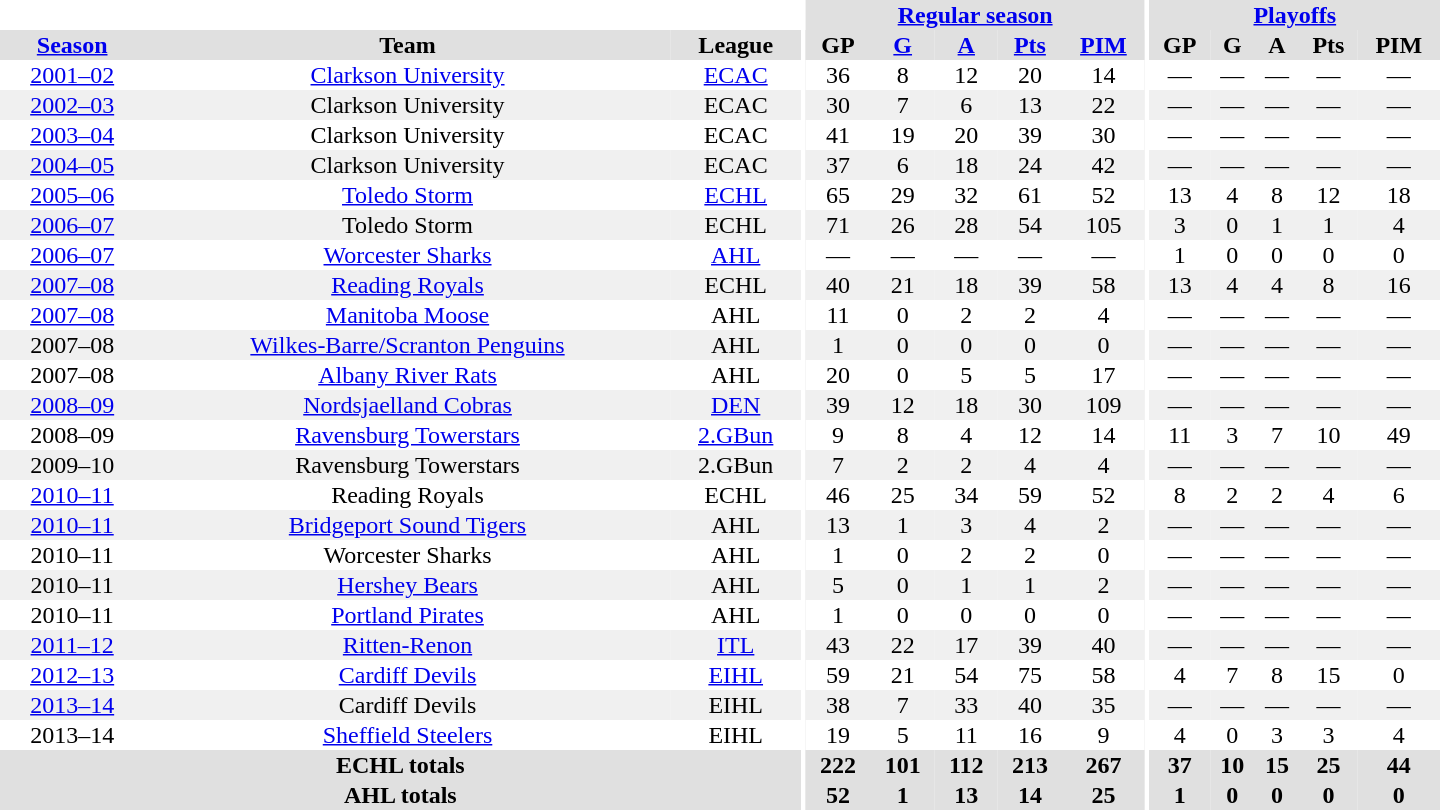<table border="0" cellpadding="1" cellspacing="0" style="text-align:center; width:60em">
<tr bgcolor="#e0e0e0">
<th colspan="3" bgcolor="#ffffff"></th>
<th rowspan="99" bgcolor="#ffffff"></th>
<th colspan="5"><a href='#'>Regular season</a></th>
<th rowspan="99" bgcolor="#ffffff"></th>
<th colspan="5"><a href='#'>Playoffs</a></th>
</tr>
<tr bgcolor="#e0e0e0">
<th><a href='#'>Season</a></th>
<th>Team</th>
<th>League</th>
<th>GP</th>
<th><a href='#'>G</a></th>
<th><a href='#'>A</a></th>
<th><a href='#'>Pts</a></th>
<th><a href='#'>PIM</a></th>
<th>GP</th>
<th>G</th>
<th>A</th>
<th>Pts</th>
<th>PIM</th>
</tr>
<tr>
<td><a href='#'>2001–02</a></td>
<td><a href='#'>Clarkson University</a></td>
<td><a href='#'>ECAC</a></td>
<td>36</td>
<td>8</td>
<td>12</td>
<td>20</td>
<td>14</td>
<td>—</td>
<td>—</td>
<td>—</td>
<td>—</td>
<td>—</td>
</tr>
<tr bgcolor="#f0f0f0">
<td><a href='#'>2002–03</a></td>
<td>Clarkson University</td>
<td>ECAC</td>
<td>30</td>
<td>7</td>
<td>6</td>
<td>13</td>
<td>22</td>
<td>—</td>
<td>—</td>
<td>—</td>
<td>—</td>
<td>—</td>
</tr>
<tr>
<td><a href='#'>2003–04</a></td>
<td>Clarkson University</td>
<td>ECAC</td>
<td>41</td>
<td>19</td>
<td>20</td>
<td>39</td>
<td>30</td>
<td>—</td>
<td>—</td>
<td>—</td>
<td>—</td>
<td>—</td>
</tr>
<tr bgcolor="#f0f0f0">
<td><a href='#'>2004–05</a></td>
<td>Clarkson University</td>
<td>ECAC</td>
<td>37</td>
<td>6</td>
<td>18</td>
<td>24</td>
<td>42</td>
<td>—</td>
<td>—</td>
<td>—</td>
<td>—</td>
<td>—</td>
</tr>
<tr>
<td><a href='#'>2005–06</a></td>
<td><a href='#'>Toledo Storm</a></td>
<td><a href='#'>ECHL</a></td>
<td>65</td>
<td>29</td>
<td>32</td>
<td>61</td>
<td>52</td>
<td>13</td>
<td>4</td>
<td>8</td>
<td>12</td>
<td>18</td>
</tr>
<tr bgcolor="#f0f0f0">
<td><a href='#'>2006–07</a></td>
<td>Toledo Storm</td>
<td>ECHL</td>
<td>71</td>
<td>26</td>
<td>28</td>
<td>54</td>
<td>105</td>
<td>3</td>
<td>0</td>
<td>1</td>
<td>1</td>
<td>4</td>
</tr>
<tr>
<td><a href='#'>2006–07</a></td>
<td><a href='#'>Worcester Sharks</a></td>
<td><a href='#'>AHL</a></td>
<td>—</td>
<td>—</td>
<td>—</td>
<td>—</td>
<td>—</td>
<td>1</td>
<td>0</td>
<td>0</td>
<td>0</td>
<td>0</td>
</tr>
<tr bgcolor="#f0f0f0">
<td><a href='#'>2007–08</a></td>
<td><a href='#'>Reading Royals</a></td>
<td>ECHL</td>
<td>40</td>
<td>21</td>
<td>18</td>
<td>39</td>
<td>58</td>
<td>13</td>
<td>4</td>
<td>4</td>
<td>8</td>
<td>16</td>
</tr>
<tr>
<td><a href='#'>2007–08</a></td>
<td><a href='#'>Manitoba Moose</a></td>
<td>AHL</td>
<td>11</td>
<td>0</td>
<td>2</td>
<td>2</td>
<td>4</td>
<td>—</td>
<td>—</td>
<td>—</td>
<td>—</td>
<td>—</td>
</tr>
<tr bgcolor="#f0f0f0">
<td>2007–08</td>
<td><a href='#'>Wilkes-Barre/Scranton Penguins</a></td>
<td>AHL</td>
<td>1</td>
<td>0</td>
<td>0</td>
<td>0</td>
<td>0</td>
<td>—</td>
<td>—</td>
<td>—</td>
<td>—</td>
<td>—</td>
</tr>
<tr>
<td>2007–08</td>
<td><a href='#'>Albany River Rats</a></td>
<td>AHL</td>
<td>20</td>
<td>0</td>
<td>5</td>
<td>5</td>
<td>17</td>
<td>—</td>
<td>—</td>
<td>—</td>
<td>—</td>
<td>—</td>
</tr>
<tr bgcolor="#f0f0f0">
<td><a href='#'>2008–09</a></td>
<td><a href='#'>Nordsjaelland Cobras</a></td>
<td><a href='#'>DEN</a></td>
<td>39</td>
<td>12</td>
<td>18</td>
<td>30</td>
<td>109</td>
<td>—</td>
<td>—</td>
<td>—</td>
<td>—</td>
<td>—</td>
</tr>
<tr>
<td>2008–09</td>
<td><a href='#'>Ravensburg Towerstars</a></td>
<td><a href='#'>2.GBun</a></td>
<td>9</td>
<td>8</td>
<td>4</td>
<td>12</td>
<td>14</td>
<td>11</td>
<td>3</td>
<td>7</td>
<td>10</td>
<td>49</td>
</tr>
<tr bgcolor="#f0f0f0">
<td>2009–10</td>
<td>Ravensburg Towerstars</td>
<td>2.GBun</td>
<td>7</td>
<td>2</td>
<td>2</td>
<td>4</td>
<td>4</td>
<td>—</td>
<td>—</td>
<td>—</td>
<td>—</td>
<td>—</td>
</tr>
<tr>
<td><a href='#'>2010–11</a></td>
<td>Reading Royals</td>
<td>ECHL</td>
<td>46</td>
<td>25</td>
<td>34</td>
<td>59</td>
<td>52</td>
<td>8</td>
<td>2</td>
<td>2</td>
<td>4</td>
<td>6</td>
</tr>
<tr bgcolor="#f0f0f0">
<td><a href='#'>2010–11</a></td>
<td><a href='#'>Bridgeport Sound Tigers</a></td>
<td>AHL</td>
<td>13</td>
<td>1</td>
<td>3</td>
<td>4</td>
<td>2</td>
<td>—</td>
<td>—</td>
<td>—</td>
<td>—</td>
<td>—</td>
</tr>
<tr>
<td>2010–11</td>
<td>Worcester Sharks</td>
<td>AHL</td>
<td>1</td>
<td>0</td>
<td>2</td>
<td>2</td>
<td>0</td>
<td>—</td>
<td>—</td>
<td>—</td>
<td>—</td>
<td>—</td>
</tr>
<tr bgcolor="#f0f0f0">
<td>2010–11</td>
<td><a href='#'>Hershey Bears</a></td>
<td>AHL</td>
<td>5</td>
<td>0</td>
<td>1</td>
<td>1</td>
<td>2</td>
<td>—</td>
<td>—</td>
<td>—</td>
<td>—</td>
<td>—</td>
</tr>
<tr>
<td>2010–11</td>
<td><a href='#'>Portland Pirates</a></td>
<td>AHL</td>
<td>1</td>
<td>0</td>
<td>0</td>
<td>0</td>
<td>0</td>
<td>—</td>
<td>—</td>
<td>—</td>
<td>—</td>
<td>—</td>
</tr>
<tr bgcolor="#f0f0f0">
<td><a href='#'>2011–12</a></td>
<td><a href='#'>Ritten-Renon</a></td>
<td><a href='#'>ITL</a></td>
<td>43</td>
<td>22</td>
<td>17</td>
<td>39</td>
<td>40</td>
<td>—</td>
<td>—</td>
<td>—</td>
<td>—</td>
<td>—</td>
</tr>
<tr>
<td><a href='#'>2012–13</a></td>
<td><a href='#'>Cardiff Devils</a></td>
<td><a href='#'>EIHL</a></td>
<td>59</td>
<td>21</td>
<td>54</td>
<td>75</td>
<td>58</td>
<td>4</td>
<td>7</td>
<td>8</td>
<td>15</td>
<td>0</td>
</tr>
<tr bgcolor="#f0f0f0">
<td><a href='#'>2013–14</a></td>
<td>Cardiff Devils</td>
<td>EIHL</td>
<td>38</td>
<td>7</td>
<td>33</td>
<td>40</td>
<td>35</td>
<td>—</td>
<td>—</td>
<td>—</td>
<td>—</td>
<td>—</td>
</tr>
<tr>
<td>2013–14</td>
<td><a href='#'>Sheffield Steelers</a></td>
<td>EIHL</td>
<td>19</td>
<td>5</td>
<td>11</td>
<td>16</td>
<td>9</td>
<td>4</td>
<td>0</td>
<td>3</td>
<td>3</td>
<td>4</td>
</tr>
<tr bgcolor="#e0e0e0">
<th colspan="3">ECHL totals</th>
<th>222</th>
<th>101</th>
<th>112</th>
<th>213</th>
<th>267</th>
<th>37</th>
<th>10</th>
<th>15</th>
<th>25</th>
<th>44</th>
</tr>
<tr bgcolor="#e0e0e0">
<th colspan="3">AHL totals</th>
<th>52</th>
<th>1</th>
<th>13</th>
<th>14</th>
<th>25</th>
<th>1</th>
<th>0</th>
<th>0</th>
<th>0</th>
<th>0</th>
</tr>
</table>
